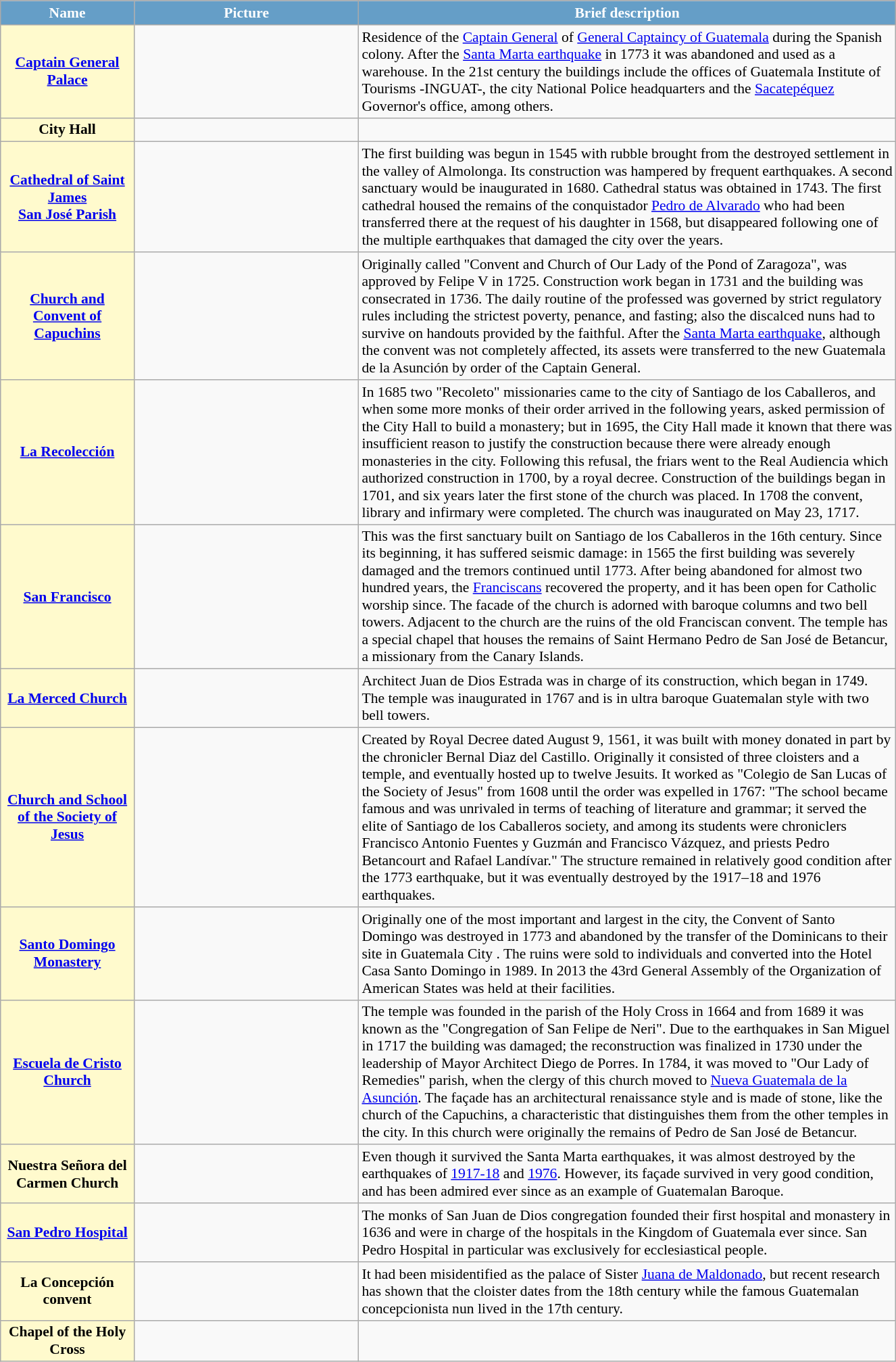<table class="mw-collapsible wikitable" style="margin: 1em auto; width:70%; font-size:90%;" align=center>
<tr style="color:white;">
<th style="background:#659ec7; width:15%;">Name</th>
<th style="background:#659ec7; width:25%;">Picture</th>
<th style="background:#659ec7; width:75%;">Brief description</th>
</tr>
<tr>
<th style="background:lemonchiffon;"><a href='#'>Captain General Palace</a></th>
<td style="text-align:center;"></td>
<td>Residence of the <a href='#'>Captain General</a> of <a href='#'>General Captaincy of Guatemala</a> during the Spanish colony. After the <a href='#'>Santa Marta earthquake</a> in 1773 it was abandoned and used as a warehouse. In the 21st century the buildings include the offices of Guatemala Institute of Tourisms -INGUAT-, the city National Police headquarters and the <a href='#'>Sacatepéquez</a> Governor's office, among others.</td>
</tr>
<tr>
<th style="background:lemonchiffon;">City Hall</th>
<td style="text-align:center;"></td>
</tr>
<tr>
<th style="background:lemonchiffon;"><a href='#'>Cathedral of Saint James<br>San José Parish</a></th>
<td style="text-align:center;"></td>
<td>The first building was begun in 1545 with rubble brought from the destroyed settlement in the valley of Almolonga. Its construction was hampered by frequent earthquakes. A second sanctuary would be inaugurated in 1680. Cathedral status was obtained in 1743. The first cathedral housed the remains of the conquistador <a href='#'>Pedro de Alvarado</a> who had been transferred there at the request of his daughter in 1568, but disappeared following one of the multiple earthquakes that damaged the city over the years.</td>
</tr>
<tr>
<th style="background:lemonchiffon;"><a href='#'>Church and Convent of Capuchins</a></th>
<td style="text-align:center;"></td>
<td>Originally called "Convent and Church of Our Lady of the Pond of Zaragoza", was approved by Felipe V in 1725. Construction work began in 1731 and the building was consecrated in 1736. The daily routine of the professed was governed by strict regulatory rules including the strictest poverty, penance, and fasting; also the discalced nuns had to survive on handouts provided by the faithful. After the <a href='#'>Santa Marta earthquake</a>, although the convent was not completely affected, its assets were transferred to the new Guatemala de la Asunción by order of the Captain General.</td>
</tr>
<tr>
<th style="background:lemonchiffon;"><a href='#'>La Recolección</a></th>
<td style="text-align:center;"></td>
<td>In 1685 two "Recoleto" missionaries came to the city of Santiago de los Caballeros, and when some more monks of their order arrived in the following years, asked permission of the City Hall to build a monastery; but in 1695, the City Hall made it known that there was insufficient reason to justify the construction because there were already enough monasteries in the city. Following this refusal, the friars went to the Real Audiencia which authorized construction in 1700, by a royal decree. Construction of the buildings began in 1701, and six years later the first stone of the church was placed. In 1708 the convent, library and infirmary were completed. The church was inaugurated on May 23, 1717.</td>
</tr>
<tr>
<th style="background:lemonchiffon;"><a href='#'>San Francisco</a></th>
<td style="text-align:center;"></td>
<td>This was the first sanctuary built on Santiago de los Caballeros in the 16th century. Since its beginning, it has suffered seismic damage: in 1565 the first building was severely damaged and the tremors continued until 1773. After being abandoned for almost two hundred years, the <a href='#'>Franciscans</a> recovered the property, and it has been open for Catholic worship since. The facade of the church is adorned with baroque columns and two bell towers. Adjacent to the church are the ruins of the old Franciscan convent. The temple has a special chapel that houses the remains of Saint Hermano Pedro de San José de Betancur, a missionary from the Canary Islands.</td>
</tr>
<tr>
<th style="background:lemonchiffon;"><a href='#'>La Merced Church</a></th>
<td style="text-align:center;"></td>
<td>Architect Juan de Dios Estrada was in charge of its construction, which began in 1749. The temple was inaugurated in 1767 and is in ultra baroque Guatemalan style with two bell towers.</td>
</tr>
<tr>
<th style="background:lemonchiffon;"><a href='#'>Church and School of the Society of Jesus</a></th>
<td style="text-align:center;"></td>
<td>Created by Royal Decree dated August 9, 1561, it was built with money donated in part by the chronicler Bernal Diaz del Castillo. Originally it consisted of three cloisters and a temple, and eventually hosted up to twelve Jesuits. It worked as "Colegio de San Lucas of the Society of Jesus" from 1608 until the order was expelled in 1767: "The school became famous and was unrivaled in terms of teaching of literature and grammar; it served the elite of Santiago de los Caballeros society, and among its students were chroniclers Francisco Antonio Fuentes y Guzmán and Francisco Vázquez, and priests Pedro Betancourt and Rafael Landívar." The structure remained in relatively good condition after the 1773 earthquake, but it was eventually destroyed by the 1917–18 and 1976 earthquakes.</td>
</tr>
<tr>
<th style="background:lemonchiffon;"><a href='#'>Santo Domingo Monastery</a></th>
<td style="text-align:center;"></td>
<td>Originally one of the most important and largest in the city, the Convent of Santo Domingo was destroyed in 1773 and abandoned by the transfer of the Dominicans to their site in Guatemala City . The ruins were sold to individuals and converted into the Hotel Casa Santo Domingo in 1989. In 2013 the 43rd General Assembly of the Organization of American States was held at their facilities.</td>
</tr>
<tr>
<th style="background:lemonchiffon;"><a href='#'>Escuela de Cristo Church</a></th>
<td style="text-align:center;"></td>
<td>The temple was founded in the parish of the Holy Cross in 1664 and from 1689 it was known as the "Congregation of San Felipe de Neri". Due to the earthquakes in San Miguel in 1717 the building was damaged; the reconstruction was finalized in 1730 under the leadership of Mayor Architect Diego de Porres. In 1784, it was moved to "Our Lady of Remedies" parish, when the clergy of this church moved to <a href='#'>Nueva Guatemala de la Asunción</a>. The façade has an architectural renaissance style and is made of stone, like the church of the Capuchins, a characteristic that distinguishes them from the other temples in the city. In this church were originally the remains of Pedro de San José de Betancur.</td>
</tr>
<tr>
<th style="background:lemonchiffon;">Nuestra Señora del Carmen Church</th>
<td style="text-align:center;"></td>
<td>Even though it survived the Santa Marta earthquakes, it was almost destroyed by the earthquakes of <a href='#'>1917-18</a> and <a href='#'>1976</a>. However, its façade survived in very good condition, and has been admired ever since as an example of Guatemalan Baroque.</td>
</tr>
<tr>
<th style="background:lemonchiffon;"><a href='#'>San Pedro Hospital</a></th>
<td style="text-align:center;"></td>
<td>The monks of San Juan de Dios congregation founded their first hospital and monastery in 1636 and were in charge of the hospitals in the Kingdom of Guatemala ever since. San Pedro Hospital in particular was exclusively for ecclesiastical people.</td>
</tr>
<tr>
<th style="background:lemonchiffon;">La Concepción convent</th>
<td style="text-align:center;"></td>
<td>It had been misidentified as the palace of Sister <a href='#'>Juana de Maldonado</a>, but recent research has shown that the cloister dates from the 18th century while the famous Guatemalan concepcionista nun lived in the 17th century.</td>
</tr>
<tr>
<th style="background:lemonchiffon;">Chapel of the Holy Cross</th>
<td style="text-align:center;"></td>
<td></td>
</tr>
</table>
